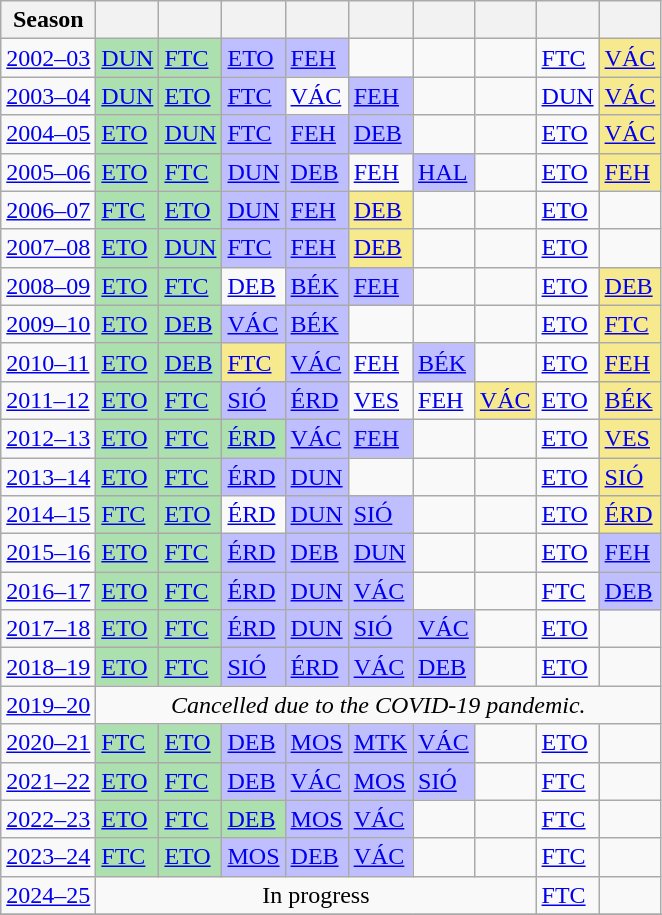<table class="wikitable plainrowheaders" align="center">
<tr>
<th>Season</th>
<th></th>
<th></th>
<th></th>
<th></th>
<th></th>
<th></th>
<th></th>
<th></th>
<th></th>
</tr>
<tr>
<td><a href='#'>2002–03</a></td>
<td bgcolor="#aCe1af"><a href='#'>DUN</a></td>
<td bgcolor="#aCe1af"><a href='#'>FTC</a></td>
<td bgcolor="#bfbfff"><a href='#'>ETO</a></td>
<td bgcolor="#bfbfff"><a href='#'>FEH</a></td>
<td></td>
<td></td>
<td></td>
<td><a href='#'>FTC</a></td>
<td bgcolor="#f7e98e"><a href='#'>VÁC</a></td>
</tr>
<tr>
<td><a href='#'>2003–04</a></td>
<td bgcolor="#aCe1af"><a href='#'>DUN</a></td>
<td bgcolor="#aCe1af"><a href='#'>ETO</a></td>
<td bgcolor="#bfbfff"><a href='#'>FTC</a></td>
<td><a href='#'>VÁC</a></td>
<td bgcolor="#bfbfff"><a href='#'>FEH</a></td>
<td></td>
<td></td>
<td><a href='#'>DUN</a></td>
<td bgcolor="#f7e98e"><a href='#'>VÁC</a></td>
</tr>
<tr>
<td><a href='#'>2004–05</a></td>
<td bgcolor="#aCe1af"><a href='#'>ETO</a></td>
<td bgcolor="#aCe1af"><a href='#'>DUN</a></td>
<td bgcolor="#bfbfff"><a href='#'>FTC</a></td>
<td bgcolor="#bfbfff"><a href='#'>FEH</a></td>
<td bgcolor="#bfbfff"><a href='#'>DEB</a></td>
<td></td>
<td></td>
<td><a href='#'>ETO</a></td>
<td bgcolor="#f7e98e"><a href='#'>VÁC</a></td>
</tr>
<tr>
<td><a href='#'>2005–06</a></td>
<td bgcolor="#aCe1af"><a href='#'>ETO</a></td>
<td bgcolor="#aCe1af"><a href='#'>FTC</a></td>
<td bgcolor="#bfbfff"><a href='#'>DUN</a></td>
<td bgcolor="#bfbfff"><a href='#'>DEB</a></td>
<td><a href='#'>FEH</a></td>
<td bgcolor="#bfbfff"><a href='#'>HAL</a></td>
<td></td>
<td><a href='#'>ETO</a></td>
<td bgcolor="#f7e98e"><a href='#'>FEH</a></td>
</tr>
<tr>
<td><a href='#'>2006–07</a></td>
<td bgcolor="#aCe1af"><a href='#'>FTC</a></td>
<td bgcolor="#aCe1af"><a href='#'>ETO</a></td>
<td bgcolor="#bfbfff"><a href='#'>DUN</a></td>
<td bgcolor="#bfbfff"><a href='#'>FEH</a></td>
<td bgcolor="#f7e98e"><a href='#'>DEB</a></td>
<td></td>
<td></td>
<td><a href='#'>ETO</a></td>
<td></td>
</tr>
<tr>
<td><a href='#'>2007–08</a></td>
<td bgcolor="#aCe1af"><a href='#'>ETO</a></td>
<td bgcolor="#aCe1af"><a href='#'>DUN</a></td>
<td bgcolor="#bfbfff"><a href='#'>FTC</a></td>
<td bgcolor="#bfbfff"><a href='#'>FEH</a></td>
<td bgcolor="#f7e98e"><a href='#'>DEB</a></td>
<td></td>
<td></td>
<td><a href='#'>ETO</a></td>
<td></td>
</tr>
<tr>
<td><a href='#'>2008–09</a></td>
<td bgcolor="#aCe1af"><a href='#'>ETO</a></td>
<td bgcolor="#aCe1af"><a href='#'>FTC</a></td>
<td><a href='#'>DEB</a></td>
<td bgcolor="#bfbfff"><a href='#'>BÉK</a></td>
<td bgcolor="#bfbfff"><a href='#'>FEH</a></td>
<td></td>
<td></td>
<td><a href='#'>ETO</a></td>
<td bgcolor="#f7e98e"><a href='#'>DEB</a></td>
</tr>
<tr>
<td><a href='#'>2009–10</a></td>
<td bgcolor="#aCe1af"><a href='#'>ETO</a></td>
<td bgcolor="#aCe1af"><a href='#'>DEB</a></td>
<td bgcolor="#bfbfff"><a href='#'>VÁC</a></td>
<td bgcolor="#bfbfff"><a href='#'>BÉK</a></td>
<td></td>
<td></td>
<td></td>
<td><a href='#'>ETO</a></td>
<td bgcolor="#f7e98e"><a href='#'>FTC</a></td>
</tr>
<tr>
<td><a href='#'>2010–11</a></td>
<td bgcolor="#aCe1af"><a href='#'>ETO</a></td>
<td bgcolor="#aCe1af"><a href='#'>DEB</a></td>
<td bgcolor="#f7e98e"><a href='#'>FTC</a></td>
<td bgcolor="#bfbfff"><a href='#'>VÁC</a></td>
<td><a href='#'>FEH</a></td>
<td bgcolor="#bfbfff"><a href='#'>BÉK</a></td>
<td></td>
<td><a href='#'>ETO</a></td>
<td bgcolor="#f7e98e"><a href='#'>FEH</a></td>
</tr>
<tr>
<td><a href='#'>2011–12</a></td>
<td bgcolor="#aCe1af"><a href='#'>ETO</a></td>
<td bgcolor="#aCe1af"><a href='#'>FTC</a></td>
<td bgcolor="#bfbfff"><a href='#'>SIÓ</a></td>
<td bgcolor="#bfbfff"><a href='#'>ÉRD</a></td>
<td><a href='#'>VES</a></td>
<td><a href='#'>FEH</a></td>
<td bgcolor="#f7e98e"><a href='#'>VÁC</a></td>
<td><a href='#'>ETO</a></td>
<td bgcolor="#f7e98e"><a href='#'>BÉK</a></td>
</tr>
<tr>
<td><a href='#'>2012–13</a></td>
<td bgcolor="#aCe1af"><a href='#'>ETO</a></td>
<td bgcolor="#aCe1af"><a href='#'>FTC</a></td>
<td bgcolor="#aCe1af"><a href='#'>ÉRD</a></td>
<td bgcolor="#bfbfff"><a href='#'>VÁC</a></td>
<td bgcolor="#bfbfff"><a href='#'>FEH</a></td>
<td></td>
<td></td>
<td><a href='#'>ETO</a></td>
<td bgcolor="#f7e98e"><a href='#'>VES</a></td>
</tr>
<tr>
<td><a href='#'>2013–14</a></td>
<td bgcolor="#aCe1af"><a href='#'>ETO</a></td>
<td bgcolor="#aCe1af"><a href='#'>FTC</a></td>
<td bgcolor="#bfbfff"><a href='#'>ÉRD</a></td>
<td bgcolor="#bfbfff"><a href='#'>DUN</a></td>
<td></td>
<td></td>
<td></td>
<td><a href='#'>ETO</a></td>
<td bgcolor="#f7e98e"><a href='#'>SIÓ</a></td>
</tr>
<tr>
<td><a href='#'>2014–15</a></td>
<td bgcolor="#aCe1af"><a href='#'>FTC</a></td>
<td bgcolor="#aCe1af"><a href='#'>ETO</a></td>
<td><a href='#'>ÉRD</a></td>
<td bgcolor="#bfbfff"><a href='#'>DUN</a></td>
<td bgcolor="#bfbfff"><a href='#'>SIÓ</a></td>
<td></td>
<td></td>
<td><a href='#'>ETO</a></td>
<td bgcolor="#f7e98e"><a href='#'>ÉRD</a></td>
</tr>
<tr>
<td><a href='#'>2015–16</a></td>
<td bgcolor="#aCe1af"><a href='#'>ETO</a></td>
<td bgcolor="#aCe1af"><a href='#'>FTC</a></td>
<td bgcolor="#bfbfff"><a href='#'>ÉRD</a></td>
<td bgcolor="#bfbfff"><a href='#'>DEB</a></td>
<td bgcolor="#bfbfff"><a href='#'>DUN</a></td>
<td></td>
<td></td>
<td><a href='#'>ETO</a></td>
<td bgcolor="#bfbfff"><a href='#'>FEH</a></td>
</tr>
<tr>
<td><a href='#'>2016–17</a></td>
<td bgcolor="#aCe1af"><a href='#'>ETO</a></td>
<td bgcolor="#aCe1af"><a href='#'>FTC</a></td>
<td bgcolor="#bfbfff"><a href='#'>ÉRD</a></td>
<td bgcolor="#bfbfff"><a href='#'>DUN</a></td>
<td bgcolor="#bfbfff"><a href='#'>VÁC</a></td>
<td></td>
<td></td>
<td><a href='#'>FTC</a></td>
<td bgcolor="#bfbfff"><a href='#'>DEB</a></td>
</tr>
<tr>
<td><a href='#'>2017–18</a></td>
<td bgcolor="#aCe1af"><a href='#'>ETO</a></td>
<td bgcolor="#aCe1af"><a href='#'>FTC</a></td>
<td bgcolor="#bfbfff"><a href='#'>ÉRD</a></td>
<td bgcolor="#bfbfff"><a href='#'>DUN</a></td>
<td bgcolor="#bfbfff"><a href='#'>SIÓ</a></td>
<td bgcolor="#bfbfff"><a href='#'>VÁC</a></td>
<td></td>
<td><a href='#'>ETO</a></td>
<td></td>
</tr>
<tr>
<td><a href='#'>2018–19</a></td>
<td bgcolor="#aCe1af"><a href='#'>ETO</a></td>
<td bgcolor="#aCe1af"><a href='#'>FTC</a></td>
<td bgcolor="#bfbfff"><a href='#'>SIÓ</a></td>
<td bgcolor="#bfbfff"><a href='#'>ÉRD</a></td>
<td bgcolor="#bfbfff"><a href='#'>VÁC</a></td>
<td bgcolor="#bfbfff"><a href='#'>DEB</a></td>
<td></td>
<td><a href='#'>ETO</a></td>
<td></td>
</tr>
<tr>
<td><a href='#'>2019–20</a></td>
<td colspan=9  align=center><em>Cancelled due to the COVID-19 pandemic.</td>
</tr>
<tr>
<td><a href='#'>2020–21</a></td>
<td bgcolor="#aCe1af"><a href='#'>FTC</a></td>
<td bgcolor="#aCe1af"><a href='#'>ETO</a></td>
<td bgcolor="#bfbfff"><a href='#'>DEB</a></td>
<td bgcolor="#bfbfff"><a href='#'>MOS</a></td>
<td bgcolor="#bfbfff"><a href='#'>MTK</a></td>
<td bgcolor="#bfbfff"><a href='#'>VÁC</a></td>
<td></td>
<td><a href='#'>ETO</a></td>
<td></td>
</tr>
<tr>
<td><a href='#'>2021–22</a></td>
<td bgcolor="#aCe1af"><a href='#'>ETO</a></td>
<td bgcolor="#aCe1af"><a href='#'>FTC</a></td>
<td bgcolor="#bfbfff"><a href='#'>DEB</a></td>
<td bgcolor="#bfbfff"><a href='#'>VÁC</a></td>
<td bgcolor="#bfbfff"><a href='#'>MOS</a></td>
<td bgcolor="#bfbfff"><a href='#'>SIÓ</a></td>
<td></td>
<td><a href='#'>FTC</a></td>
<td></td>
</tr>
<tr>
<td><a href='#'>2022–23</a></td>
<td bgcolor="#aCe1af"><a href='#'>ETO</a></td>
<td bgcolor="#aCe1af"><a href='#'>FTC</a></td>
<td bgcolor="#aCe1af"><a href='#'>DEB</a></td>
<td bgcolor="#bfbfff"><a href='#'>MOS</a></td>
<td bgcolor="#bfbfff"><a href='#'>VÁC</a></td>
<td></td>
<td></td>
<td><a href='#'>FTC</a></td>
<td></td>
</tr>
<tr>
<td><a href='#'>2023–24</a></td>
<td bgcolor="#aCe1af"><a href='#'>FTC</a></td>
<td bgcolor="#aCe1af"><a href='#'>ETO</a></td>
<td bgcolor="#bfbfff"><a href='#'>MOS</a></td>
<td bgcolor="#bfbfff"><a href='#'>DEB</a></td>
<td bgcolor="#bfbfff"><a href='#'>VÁC</a></td>
<td></td>
<td></td>
<td><a href='#'>FTC</a></td>
<td></td>
</tr>
<tr>
<td><a href='#'>2024–25</a></td>
<td colspan=7  align=center></em>In progress<em></td>
<td><a href='#'>FTC</a></td>
<td></td>
</tr>
<tr>
</tr>
</table>
